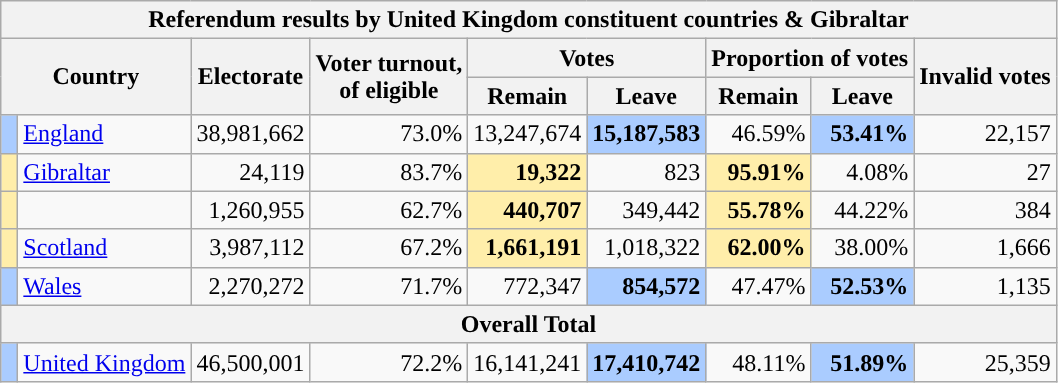<table class="wikitable sortable">
<tr>
<th colspan=10>Referendum results by United Kingdom constituent countries & Gibraltar</th>
</tr>
<tr>
<th rowspan=2 colspan=2>Country</th>
<th rowspan=2>Electorate</th>
<th rowspan=2>Voter turnout, <br>of eligible</th>
<th colspan=2>Votes</th>
<th colspan=2>Proportion of votes</th>
<th rowspan=2 colspan=2>Invalid votes</th>
</tr>
<tr>
<th>Remain</th>
<th>Leave</th>
<th>Remain</th>
<th>Leave</th>
</tr>
<tr>
<td style="text-align: right; background:#acf;"> </td>
<td><a href='#'>England</a></td>
<td style="text-align: right;">38,981,662</td>
<td style="text-align: right;">73.0%</td>
<td style="text-align: right;">13,247,674</td>
<td style="text-align: right; background:#acf;"><strong>15,187,583</strong></td>
<td style="text-align: right;">46.59%</td>
<td style="text-align: right; background:#acf;"><strong>53.41%</strong></td>
<td style="text-align: right;">22,157</td>
</tr>
<tr>
<td style="text-align: right; background:#fea"> </td>
<td><a href='#'>Gibraltar</a></td>
<td style="text-align: right;">24,119</td>
<td style="text-align: right;">83.7%</td>
<td style="text-align: right; background:#fea;"><strong>19,322</strong></td>
<td style="text-align: right;">823</td>
<td style="text-align: right; background:#fea;"><strong>95.91%</strong></td>
<td style="text-align: right;">4.08%</td>
<td style="text-align: right;">27</td>
</tr>
<tr>
<td style="text-align: right; background:#fea"> </td>
<td></td>
<td style="text-align: right;">1,260,955</td>
<td style="text-align: right;">62.7%</td>
<td style="text-align: right; background:#fea;"><strong>440,707</strong></td>
<td style="text-align: right;">349,442</td>
<td style="text-align: right; background:#fea;"><strong>55.78%</strong></td>
<td style="text-align: right;">44.22%</td>
<td style="text-align: right;">384</td>
</tr>
<tr>
<td style="text-align: right; background:#fea"> </td>
<td><a href='#'>Scotland</a></td>
<td style="text-align: right;">3,987,112</td>
<td style="text-align: right;">67.2%</td>
<td style="text-align: right; background:#fea;"><strong>1,661,191</strong></td>
<td style="text-align: right;">1,018,322</td>
<td style="text-align: right; background:#fea;"><strong>62.00%</strong></td>
<td style="text-align: right;">38.00%</td>
<td style="text-align: right;">1,666</td>
</tr>
<tr>
<td style="text-align: right; background:#acf;"> </td>
<td><a href='#'>Wales</a></td>
<td style="text-align: right;">2,270,272</td>
<td style="text-align: right;">71.7%</td>
<td style="text-align: right;">772,347</td>
<td style="text-align: right; background:#acf;"><strong>854,572</strong></td>
<td style="text-align: right;">47.47%</td>
<td style="text-align: right; background:#acf;"><strong>52.53%</strong></td>
<td style="text-align: right;">1,135</td>
</tr>
<tr>
<th colspan=10>Overall Total</th>
</tr>
<tr>
<td style="text-align: right; background:#acf;"> </td>
<td><a href='#'>United Kingdom</a></td>
<td style="text-align: right;">46,500,001</td>
<td style="text-align: right;">72.2%</td>
<td style="text-align: right;">16,141,241</td>
<td style="text-align: right; background:#acf;"><strong>17,410,742</strong></td>
<td style="text-align: right;">48.11%</td>
<td style="text-align: right; background:#acf;"><strong>51.89%</strong></td>
<td style="text-align: right;">25,359</td>
</tr>
</table>
